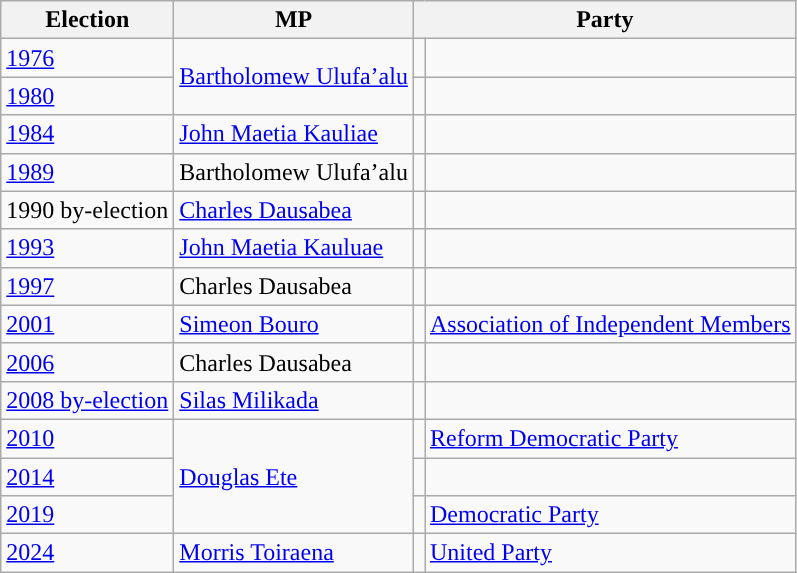<table class="wikitable sortable">
<tr>
<th>Election</th>
<th>MP</th>
<th colspan=2>Party</th>
</tr>
<tr>
<td><a href='#'>1976</a></td>
<td rowspan="2"><a href='#'>Bartholomew Ulufa’alu</a></td>
<td></td>
<td></td>
</tr>
<tr>
<td><a href='#'>1980</a></td>
<td></td>
<td></td>
</tr>
<tr>
<td><a href='#'>1984</a></td>
<td><a href='#'>John Maetia Kauliae</a></td>
<td></td>
<td></td>
</tr>
<tr>
<td><a href='#'>1989</a></td>
<td>Bartholomew Ulufa’alu</td>
<td></td>
<td></td>
</tr>
<tr>
<td>1990 by-election</td>
<td><a href='#'>Charles Dausabea</a></td>
<td></td>
<td></td>
</tr>
<tr>
<td><a href='#'>1993</a></td>
<td><a href='#'>John Maetia Kauluae</a></td>
<td></td>
<td></td>
</tr>
<tr>
<td><a href='#'>1997</a></td>
<td>Charles Dausabea</td>
<td></td>
<td></td>
</tr>
<tr>
<td><a href='#'>2001</a></td>
<td><a href='#'>Simeon Bouro</a></td>
<td></td>
<td><a href='#'>Association of Independent Members</a></td>
</tr>
<tr>
<td><a href='#'>2006</a></td>
<td>Charles Dausabea</td>
<td></td>
<td></td>
</tr>
<tr>
<td><a href='#'>2008 by-election</a></td>
<td><a href='#'>Silas Milikada</a></td>
<td></td>
<td></td>
</tr>
<tr>
<td><a href='#'>2010</a></td>
<td rowspan="3"><a href='#'>Douglas Ete</a></td>
<td></td>
<td><a href='#'>Reform Democratic Party</a></td>
</tr>
<tr>
<td><a href='#'>2014</a></td>
<td></td>
<td></td>
</tr>
<tr>
<td><a href='#'>2019</a></td>
<td></td>
<td><a href='#'>Democratic Party</a></td>
</tr>
<tr>
<td><a href='#'>2024</a></td>
<td><a href='#'>Morris Toiraena</a></td>
<td></td>
<td><a href='#'>United Party</a></td>
</tr>
</table>
